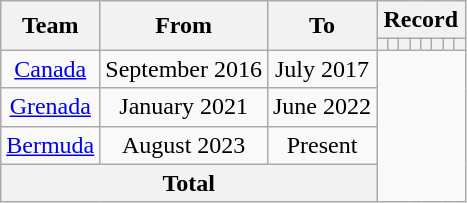<table class="wikitable" style="text-align:center">
<tr>
<th rowspan="2">Team</th>
<th rowspan="2">From</th>
<th rowspan="2">To</th>
<th colspan="8">Record</th>
</tr>
<tr>
<th></th>
<th></th>
<th></th>
<th></th>
<th></th>
<th></th>
<th></th>
<th></th>
</tr>
<tr>
<td><a href='#'>Canada</a></td>
<td>September 2016</td>
<td>July 2017<br></td>
</tr>
<tr>
<td><a href='#'>Grenada</a></td>
<td>January 2021</td>
<td>June 2022<br></td>
</tr>
<tr>
<td><a href='#'>Bermuda</a></td>
<td>August 2023</td>
<td>Present<br></td>
</tr>
<tr>
<th colspan="3">Total<br></th>
</tr>
</table>
